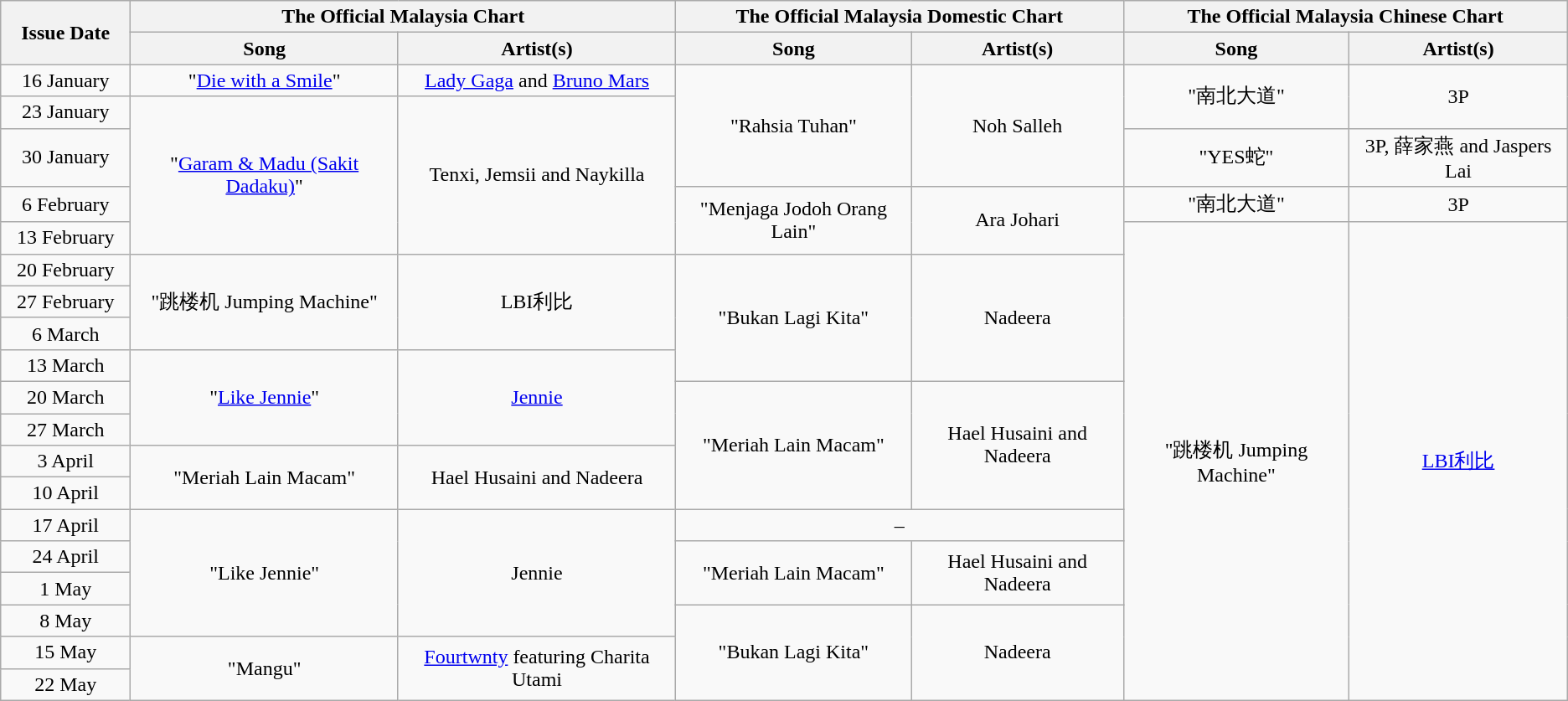<table class="wikitable" style="text-align: center;">
<tr>
<th style=width:6em rowspan="2">Issue Date</th>
<th colspan="2">The Official Malaysia Chart</th>
<th colspan="2">The Official Malaysia Domestic Chart</th>
<th colspan="2">The Official Malaysia Chinese Chart</th>
</tr>
<tr>
<th>Song</th>
<th>Artist(s)</th>
<th>Song</th>
<th>Artist(s)</th>
<th>Song</th>
<th>Artist(s)</th>
</tr>
<tr>
<td>16 January</td>
<td rowspan="1">"<a href='#'>Die with a Smile</a>"</td>
<td rowspan="1"><a href='#'>Lady Gaga</a> and <a href='#'>Bruno Mars</a></td>
<td rowspan="3">"Rahsia Tuhan"</td>
<td rowspan="3">Noh Salleh</td>
<td rowspan="2">"南北大道"</td>
<td rowspan="2">3P</td>
</tr>
<tr>
<td>23 January</td>
<td rowspan="4">"<a href='#'>Garam & Madu (Sakit Dadaku)</a>"</td>
<td rowspan="4">Tenxi, Jemsii and Naykilla</td>
</tr>
<tr>
<td>30 January</td>
<td rowspan="1">"YES蛇"</td>
<td rowspan="1">3P, 薛家燕 and Jaspers Lai</td>
</tr>
<tr>
<td>6 February</td>
<td rowspan="2">"Menjaga Jodoh Orang Lain"</td>
<td rowspan="2">Ara Johari</td>
<td rowspan="1">"南北大道"</td>
<td rowspan="1">3P</td>
</tr>
<tr>
<td>13 February</td>
<td rowspan="15">"跳楼机 Jumping Machine"</td>
<td rowspan="15"><a href='#'>LBI利比</a></td>
</tr>
<tr>
<td>20 February</td>
<td rowspan="3">"跳楼机 Jumping Machine"</td>
<td rowspan="3">LBI利比</td>
<td rowspan="4">"Bukan Lagi Kita"</td>
<td rowspan="4">Nadeera</td>
</tr>
<tr>
<td>27 February</td>
</tr>
<tr>
<td>6 March</td>
</tr>
<tr>
<td>13 March</td>
<td rowspan="3">"<a href='#'>Like Jennie</a>"</td>
<td rowspan="3"><a href='#'>Jennie</a></td>
</tr>
<tr>
<td>20 March</td>
<td rowspan="4">"Meriah Lain Macam"</td>
<td rowspan="4">Hael Husaini and Nadeera</td>
</tr>
<tr>
<td>27 March</td>
</tr>
<tr>
<td>3 April</td>
<td rowspan="2">"Meriah Lain Macam"</td>
<td rowspan="2">Hael Husaini and Nadeera</td>
</tr>
<tr>
<td>10 April</td>
</tr>
<tr>
<td>17 April</td>
<td rowspan="4">"Like Jennie"</td>
<td rowspan="4">Jennie</td>
<td colspan="2">–</td>
</tr>
<tr>
<td>24 April</td>
<td rowspan="2">"Meriah Lain Macam"</td>
<td rowspan="2">Hael Husaini and Nadeera</td>
</tr>
<tr>
<td>1 May</td>
</tr>
<tr>
<td>8 May</td>
<td rowspan="3">"Bukan Lagi Kita"</td>
<td rowspan="3">Nadeera</td>
</tr>
<tr>
<td>15 May</td>
<td rowspan="2">"Mangu"</td>
<td rowspan="2"><a href='#'>Fourtwnty</a> featuring Charita Utami</td>
</tr>
<tr>
<td>22 May</td>
</tr>
</table>
